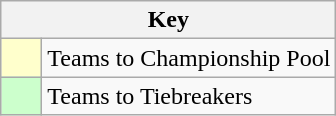<table class="wikitable" style="text-align: center;">
<tr>
<th colspan=2>Key</th>
</tr>
<tr>
<td style="background:#ffffcc; width:20px;"></td>
<td align=left>Teams to Championship Pool</td>
</tr>
<tr>
<td style="background:#ccffcc; width:20px;"></td>
<td align=left>Teams to Tiebreakers</td>
</tr>
</table>
